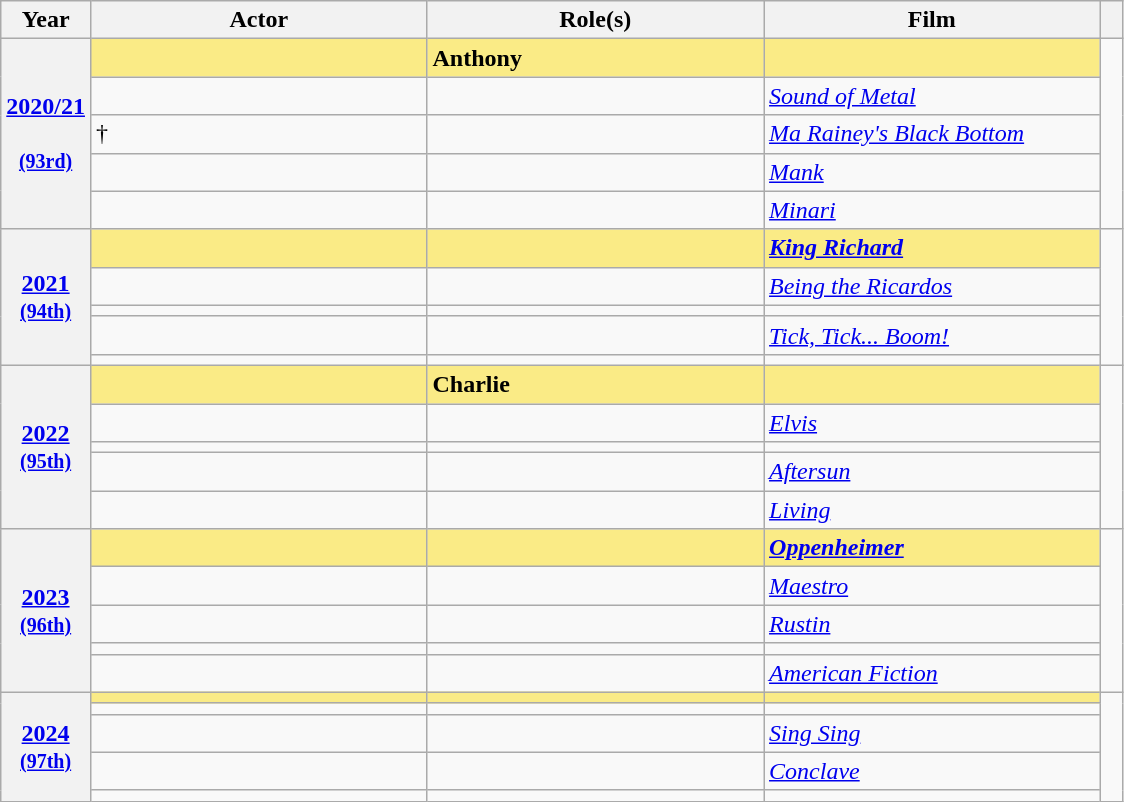<table class="wikitable sortable" style="text-align:left;">
<tr>
<th scope="col" style="width:8%;">Year</th>
<th scope="col" style="width:30%;">Actor</th>
<th scope="col" style="width:30%;">Role(s)</th>
<th scope="col" style="width:30%;">Film</th>
<th><strong></strong></th>
</tr>
<tr>
<th rowspan="5"><a href='#'>2020/21</a><br><br> <small><a href='#'>(93rd)</a></small></th>
<td style="background:#FAEB86;"><strong></strong> <strong></strong></td>
<td style="background:#FAEB86;"><strong>Anthony</strong></td>
<td style="background:#FAEB86;"><strong></strong></td>
<td rowspan="5"></td>
</tr>
<tr>
<td></td>
<td></td>
<td><em><a href='#'>Sound of Metal</a></em></td>
</tr>
<tr>
<td> †</td>
<td></td>
<td><em><a href='#'>Ma Rainey's Black Bottom</a></em></td>
</tr>
<tr>
<td></td>
<td></td>
<td><em><a href='#'>Mank</a></em></td>
</tr>
<tr>
<td></td>
<td></td>
<td><em><a href='#'>Minari</a></em></td>
</tr>
<tr>
<th rowspan="5"><a href='#'>2021</a><br><small><a href='#'>(94th)</a></small></th>
<td style="background:#FAEB86;"><strong></strong> <strong></strong></td>
<td style="background:#FAEB86;"><strong></strong></td>
<td style="background:#FAEB86;"><strong><em><a href='#'>King Richard</a></em></strong></td>
<td rowspan="5"></td>
</tr>
<tr>
<td></td>
<td></td>
<td><em><a href='#'>Being the Ricardos</a></em></td>
</tr>
<tr>
<td></td>
<td></td>
<td></td>
</tr>
<tr>
<td></td>
<td></td>
<td><em><a href='#'>Tick, Tick... Boom!</a></em></td>
</tr>
<tr>
<td></td>
<td></td>
<td></td>
</tr>
<tr>
<th rowspan="5"><a href='#'>2022</a><br><small><a href='#'>(95th)</a></small></th>
<td style="background:#FAEB86;"><strong></strong> <strong></strong></td>
<td style="background:#FAEB86;"><strong>Charlie</strong></td>
<td style="background:#FAEB86;"><strong></strong></td>
<td rowspan="5"></td>
</tr>
<tr>
<td></td>
<td></td>
<td><em><a href='#'>Elvis</a></em></td>
</tr>
<tr>
<td></td>
<td></td>
<td></td>
</tr>
<tr>
<td></td>
<td></td>
<td><em><a href='#'>Aftersun</a></em></td>
</tr>
<tr>
<td></td>
<td></td>
<td><em><a href='#'>Living</a></em></td>
</tr>
<tr>
<th scope="row" rowspan=5 style="text-align:center"><a href='#'>2023</a><br><small><a href='#'>(96th)</a></small></th>
<td style="background:#FAEB86;"><strong></strong> <strong></strong></td>
<td style="background:#FAEB86;"><strong></strong></td>
<td style="background:#FAEB86;"><strong><em><a href='#'>Oppenheimer</a></em></strong></td>
<td rowspan="5"></td>
</tr>
<tr>
<td></td>
<td></td>
<td><em><a href='#'>Maestro</a></em></td>
</tr>
<tr>
<td></td>
<td></td>
<td><em><a href='#'>Rustin</a></em></td>
</tr>
<tr>
<td></td>
<td></td>
<td></td>
</tr>
<tr>
<td></td>
<td></td>
<td><em><a href='#'>American Fiction</a></em></td>
</tr>
<tr>
<th scope="row" rowspan=5 style="text-align:center"><a href='#'>2024</a><br><small><a href='#'>(97th)</a></small></th>
<td style="background:#FAEB86;"><strong></strong> <strong></strong></td>
<td style="background:#FAEB86;"><strong></strong></td>
<td style="background:#FAEB86;"><strong></strong></td>
<td rowspan="5"></td>
</tr>
<tr>
<td></td>
<td></td>
<td></td>
</tr>
<tr>
<td></td>
<td></td>
<td><em><a href='#'>Sing Sing</a></em></td>
</tr>
<tr>
<td></td>
<td></td>
<td><em><a href='#'>Conclave</a></em></td>
</tr>
<tr>
<td></td>
<td></td>
<td></td>
</tr>
</table>
